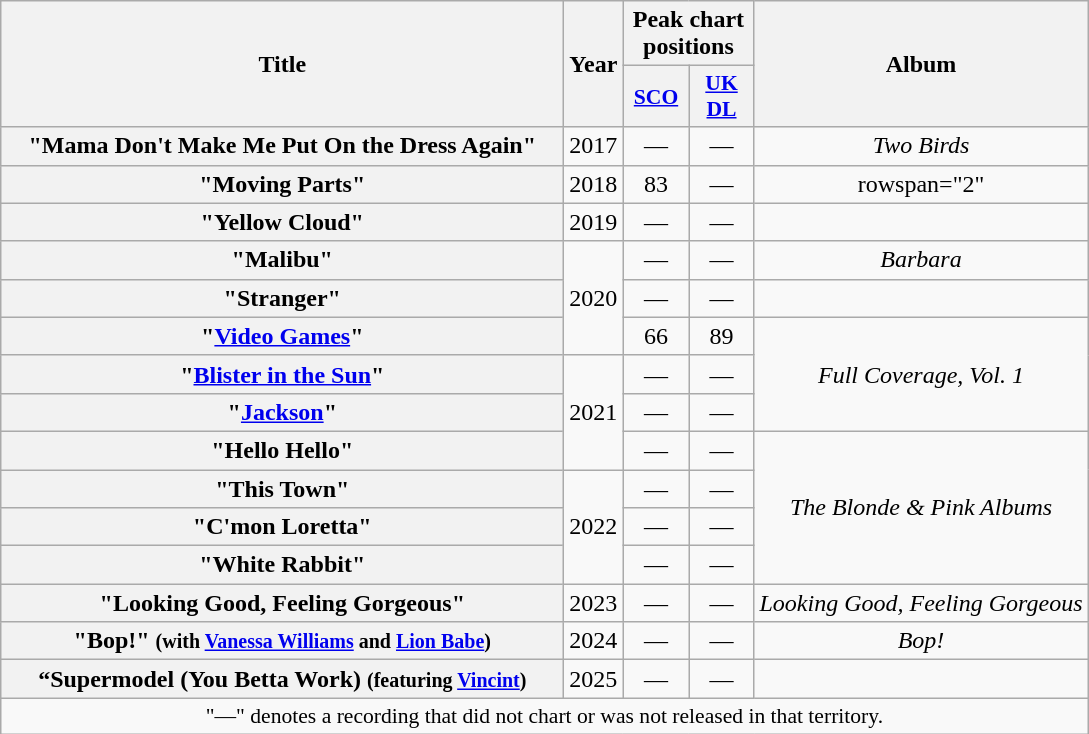<table class="wikitable plainrowheaders" style="text-align:center;">
<tr>
<th rowspan="2" style="width:23em;">Title</th>
<th rowspan="2">Year</th>
<th colspan="2" style="width:5em;">Peak chart positions</th>
<th rowspan="2">Album</th>
</tr>
<tr>
<th scope="col" style="width:2em;font-size:90%;"><a href='#'>SCO</a><br></th>
<th scope="col" style="width:2em;font-size:90%;"><a href='#'>UK<br>DL</a><br></th>
</tr>
<tr>
<th scope="row">"Mama Don't Make Me Put On the Dress Again"</th>
<td>2017</td>
<td>—</td>
<td>—</td>
<td><em>Two Birds</em></td>
</tr>
<tr>
<th scope="row">"Moving Parts" </th>
<td>2018</td>
<td>83</td>
<td>—</td>
<td>rowspan="2" </td>
</tr>
<tr>
<th scope="row">"Yellow Cloud"</th>
<td>2019</td>
<td>—</td>
<td>—</td>
</tr>
<tr>
<th scope="row">"Malibu"</th>
<td rowspan="3">2020</td>
<td>—</td>
<td>—</td>
<td><em>Barbara</em></td>
</tr>
<tr>
<th scope="row">"Stranger" </th>
<td>—</td>
<td>—</td>
<td></td>
</tr>
<tr>
<th scope="row">"<a href='#'>Video Games</a>"</th>
<td>66</td>
<td>89</td>
<td rowspan="3"><em>Full Coverage, Vol. 1</em></td>
</tr>
<tr>
<th scope="row">"<a href='#'>Blister in the Sun</a>"</th>
<td rowspan="3">2021</td>
<td>—</td>
<td>—</td>
</tr>
<tr>
<th scope="row">"<a href='#'>Jackson</a>" </th>
<td>—</td>
<td>—</td>
</tr>
<tr>
<th scope="row">"Hello Hello"</th>
<td>—</td>
<td>—</td>
<td rowspan="4"><em>The Blonde & Pink Albums</em></td>
</tr>
<tr>
<th scope="row">"This Town" </th>
<td rowspan="3">2022</td>
<td>—</td>
<td>—</td>
</tr>
<tr>
<th scope="row">"C'mon Loretta"</th>
<td>—</td>
<td>—</td>
</tr>
<tr>
<th scope="row">"White Rabbit" </th>
<td>—</td>
<td>—</td>
</tr>
<tr>
<th scope="row">"Looking Good, Feeling Gorgeous"</th>
<td>2023</td>
<td>—</td>
<td>—</td>
<td><em>Looking Good, Feeling Gorgeous</em></td>
</tr>
<tr>
<th scope="row">"Bop!" <small>(with <a href='#'>Vanessa Williams</a> and <a href='#'>Lion Babe</a>)</small></th>
<td>2024</td>
<td>—</td>
<td>—</td>
<td><em>Bop!</em></td>
</tr>
<tr>
<th scope="row">“Supermodel (You Betta Work) <small>(featuring <a href='#'>Vincint</a>) </small></th>
<td>2025</td>
<td>—</td>
<td>—</td>
<td></td>
</tr>
<tr>
<td colspan="5" style="font-size:90%">"—" denotes a recording that did not chart or was not released in that territory.</td>
</tr>
</table>
